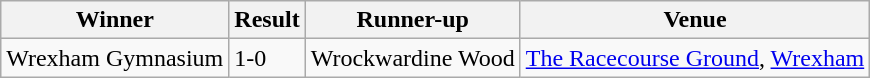<table class="wikitable">
<tr>
<th>Winner</th>
<th>Result</th>
<th>Runner-up</th>
<th>Venue</th>
</tr>
<tr>
<td>Wrexham Gymnasium</td>
<td>1-0</td>
<td> Wrockwardine Wood</td>
<td><a href='#'>The Racecourse Ground</a>, <a href='#'>Wrexham</a></td>
</tr>
</table>
